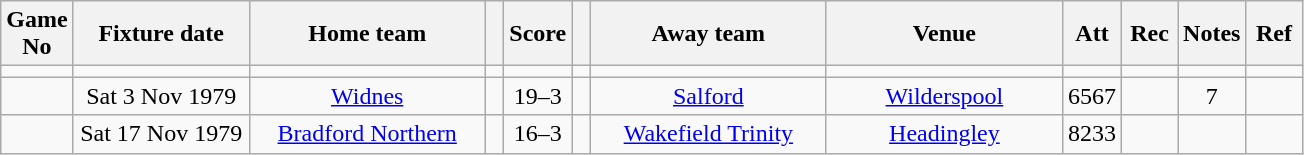<table class="wikitable" style="text-align:center;">
<tr>
<th width=10 abbr="No">Game No</th>
<th width=110 abbr="Date">Fixture date</th>
<th width=150 abbr="Home team">Home team</th>
<th width=5 abbr="space"></th>
<th width=20 abbr="Score">Score</th>
<th width=5 abbr="space"></th>
<th width=150 abbr="Away team">Away team</th>
<th width=150 abbr="Venue">Venue</th>
<th width=30 abbr="Att">Att</th>
<th width=30 abbr="Rec">Rec</th>
<th width=20 abbr="Notes">Notes</th>
<th width=30 abbr="Ref">Ref</th>
</tr>
<tr>
<td></td>
<td></td>
<td></td>
<td></td>
<td></td>
<td></td>
<td></td>
<td></td>
<td></td>
<td></td>
<td></td>
</tr>
<tr>
<td></td>
<td>Sat 3 Nov 1979</td>
<td><a href='#'>Widnes</a></td>
<td></td>
<td>19–3</td>
<td></td>
<td><a href='#'>Salford</a></td>
<td><a href='#'>Wilderspool</a></td>
<td>6567</td>
<td></td>
<td>7</td>
<td></td>
</tr>
<tr>
<td></td>
<td>Sat 17 Nov 1979</td>
<td><a href='#'>Bradford Northern</a></td>
<td></td>
<td>16–3</td>
<td></td>
<td><a href='#'>Wakefield Trinity</a></td>
<td><a href='#'>Headingley</a></td>
<td>8233</td>
<td></td>
<td></td>
<td></td>
</tr>
</table>
